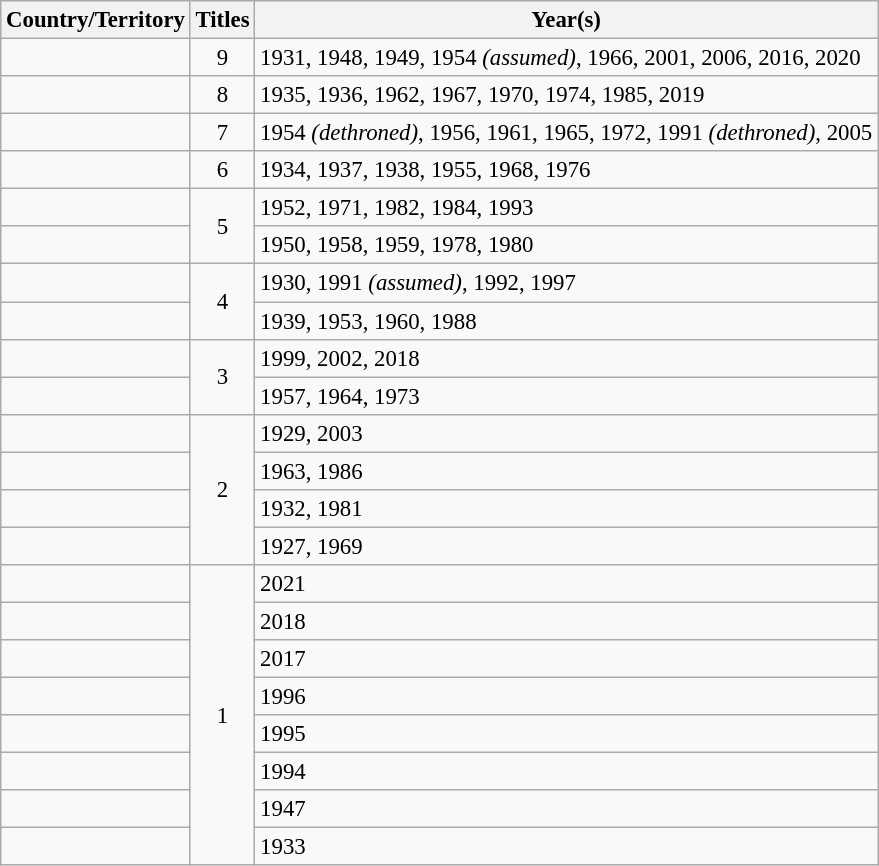<table class="wikitable sortable" style="font-size:95%;">
<tr>
<th>Country/Territory</th>
<th>Titles</th>
<th>Year(s)</th>
</tr>
<tr>
<td><strong></strong></td>
<td style="text-align:center;">9</td>
<td>1931, 1948, 1949, 1954 <em>(assumed)</em>, 1966, 2001, 2006, 2016, 2020</td>
</tr>
<tr>
<td><strong></strong></td>
<td style="text-align:center;">8</td>
<td>1935, 1936, 1962, 1967, 1970, 1974, 1985, 2019</td>
</tr>
<tr>
<td><strong></strong></td>
<td style="text-align:center;">7</td>
<td>1954 <em>(dethroned)</em>, 1956, 1961, 1965, 1972, 1991 <em>(dethroned)</em>, 2005</td>
</tr>
<tr>
<td><strong></strong></td>
<td style="text-align:center;">6</td>
<td>1934, 1937, 1938, 1955, 1968, 1976</td>
</tr>
<tr>
<td><strong></strong></td>
<td rowspan="2" style="text-align:center;">5</td>
<td>1952, 1971, 1982, 1984, 1993</td>
</tr>
<tr>
<td><strong></strong></td>
<td>1950, 1958, 1959, 1978, 1980</td>
</tr>
<tr>
<td><strong></strong></td>
<td rowspan="2" style="text-align:center;">4</td>
<td>1930, 1991 <em>(assumed)</em>, 1992, 1997</td>
</tr>
<tr>
<td><strong></strong></td>
<td>1939, 1953, 1960, 1988</td>
</tr>
<tr>
<td><strong></strong></td>
<td rowspan="2" style="text-align:center;">3</td>
<td>1999, 2002, 2018</td>
</tr>
<tr>
<td><strong></strong></td>
<td>1957, 1964, 1973</td>
</tr>
<tr>
<td><strong></strong></td>
<td rowspan="4" style="text-align:center;">2</td>
<td>1929, 2003</td>
</tr>
<tr>
<td><strong></strong></td>
<td>1963, 1986</td>
</tr>
<tr>
<td><strong></strong></td>
<td>1932, 1981</td>
</tr>
<tr>
<td><strong></strong></td>
<td>1927, 1969</td>
</tr>
<tr>
<td><strong></strong></td>
<td rowspan="20" style="text-align:center;">1</td>
<td>2021</td>
</tr>
<tr>
<td><strong></strong></td>
<td>2018</td>
</tr>
<tr>
<td><strong></strong></td>
<td>2017</td>
</tr>
<tr>
<td><strong></strong></td>
<td>1996</td>
</tr>
<tr>
<td><strong></strong></td>
<td>1995</td>
</tr>
<tr>
<td><strong></strong></td>
<td>1994</td>
</tr>
<tr>
<td><strong></strong></td>
<td>1947</td>
</tr>
<tr>
<td><strong></strong></td>
<td>1933</td>
</tr>
</table>
